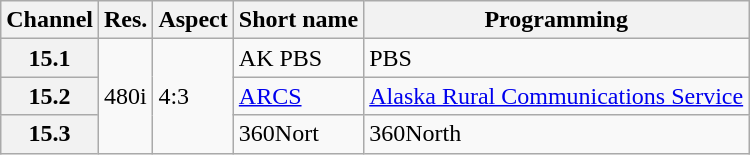<table class="wikitable">
<tr>
<th scope = "col">Channel</th>
<th scope = "col">Res.</th>
<th scope = "col">Aspect</th>
<th scope = "col">Short name</th>
<th scope = "col">Programming</th>
</tr>
<tr>
<th scope = "row">15.1</th>
<td rowspan=3>480i</td>
<td rowspan=3>4:3</td>
<td>AK PBS</td>
<td>PBS</td>
</tr>
<tr>
<th scope = "row">15.2</th>
<td><a href='#'>ARCS</a></td>
<td><a href='#'>Alaska Rural Communications Service</a></td>
</tr>
<tr>
<th scope = "row">15.3</th>
<td>360Nort</td>
<td>360North</td>
</tr>
</table>
